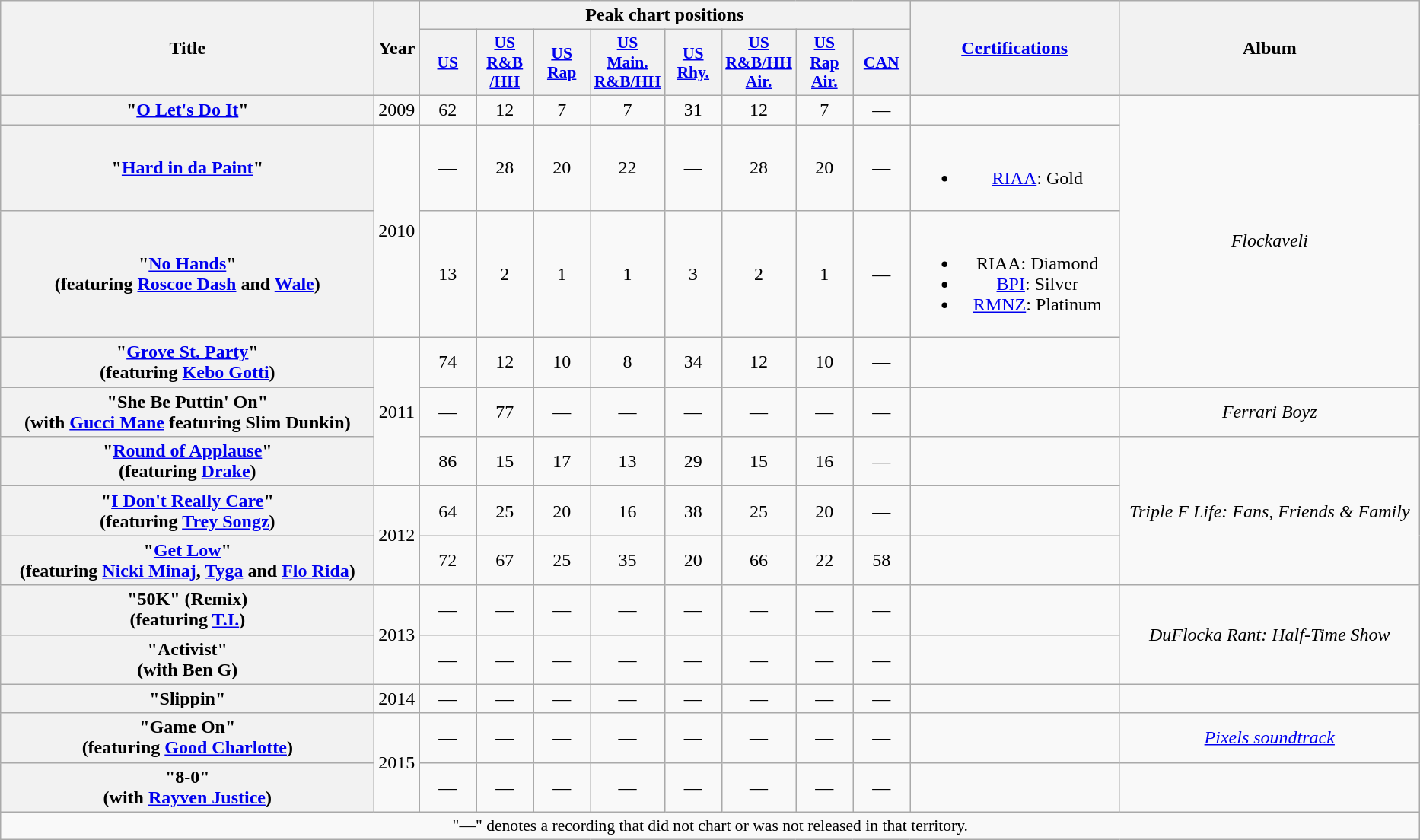<table class="wikitable plainrowheaders" style="text-align:center;">
<tr>
<th scope="col" rowspan="2" style="width:20em;">Title</th>
<th scope="col" rowspan="2" style="width:1em;">Year</th>
<th colspan="8" scope="col">Peak chart positions</th>
<th scope="col" rowspan="2" style="width:11em;"><a href='#'>Certifications</a></th>
<th scope="col" rowspan="2" style="width:16em;">Album</th>
</tr>
<tr>
<th style="width:3em; font-size:90%"><a href='#'>US</a><br></th>
<th style="width:3em; font-size:90%"><a href='#'>US<br>R&B<br>/HH</a><br></th>
<th style="width:3em; font-size:90%"><a href='#'>US<br>Rap</a><br></th>
<th style="width:3em; font-size:90%"><a href='#'>US<br>Main.<br>R&B/HH</a><br></th>
<th style="width:3em; font-size:90%"><a href='#'>US<br>Rhy.</a><br></th>
<th style="width:3em; font-size:90%"><a href='#'>US<br>R&B/HH<br>Air.</a><br></th>
<th style="width:3em; font-size:90%"><a href='#'>US<br>Rap<br>Air.</a><br></th>
<th style="width:3em; font-size:90%"><a href='#'>CAN</a><br></th>
</tr>
<tr>
<th scope="row">"<a href='#'>O Let's Do It</a>"<br></th>
<td>2009</td>
<td>62</td>
<td>12</td>
<td>7</td>
<td>7</td>
<td>31</td>
<td>12</td>
<td>7</td>
<td>—</td>
<td></td>
<td rowspan="4"><em>Flockaveli</em></td>
</tr>
<tr>
<th scope="row">"<a href='#'>Hard in da Paint</a>"</th>
<td rowspan="2">2010</td>
<td>—</td>
<td>28</td>
<td>20</td>
<td>22</td>
<td>—</td>
<td>28</td>
<td>20</td>
<td>—</td>
<td><br><ul><li><a href='#'>RIAA</a>: Gold</li></ul></td>
</tr>
<tr>
<th scope="row">"<a href='#'>No Hands</a>" <br><span>(featuring <a href='#'>Roscoe Dash</a> and <a href='#'>Wale</a>)</span></th>
<td>13</td>
<td>2</td>
<td>1</td>
<td>1</td>
<td>3</td>
<td>2</td>
<td>1</td>
<td>—</td>
<td><br><ul><li>RIAA: Diamond</li><li><a href='#'>BPI</a>: Silver</li><li><a href='#'>RMNZ</a>: Platinum</li></ul></td>
</tr>
<tr>
<th scope="row">"<a href='#'>Grove St. Party</a>" <br><span>(featuring <a href='#'>Kebo Gotti</a>)</span></th>
<td rowspan="3">2011</td>
<td>74</td>
<td>12</td>
<td>10</td>
<td>8</td>
<td>34</td>
<td>12</td>
<td>10</td>
<td>—</td>
<td></td>
</tr>
<tr>
<th scope="row">"She Be Puttin' On" <br><span>(with <a href='#'>Gucci Mane</a> featuring Slim Dunkin)</span></th>
<td>—</td>
<td>77</td>
<td>—</td>
<td>—</td>
<td>—</td>
<td>—</td>
<td>—</td>
<td>—</td>
<td></td>
<td><em>Ferrari Boyz</em></td>
</tr>
<tr>
<th scope="row">"<a href='#'>Round of Applause</a>" <br><span>(featuring <a href='#'>Drake</a>)</span></th>
<td>86</td>
<td>15</td>
<td>17</td>
<td>13</td>
<td>29</td>
<td>15</td>
<td>16</td>
<td>—</td>
<td></td>
<td rowspan="3"><em>Triple F Life: Fans, Friends & Family</em></td>
</tr>
<tr>
<th scope="row">"<a href='#'>I Don't Really Care</a>" <br><span>(featuring <a href='#'>Trey Songz</a>)</span></th>
<td rowspan="2">2012</td>
<td>64</td>
<td>25</td>
<td>20</td>
<td>16</td>
<td>38</td>
<td>25</td>
<td>20</td>
<td>—</td>
<td></td>
</tr>
<tr>
<th scope="row">"<a href='#'>Get Low</a>" <br><span>(featuring <a href='#'>Nicki Minaj</a>, <a href='#'>Tyga</a> and <a href='#'>Flo Rida</a>)</span></th>
<td>72</td>
<td>67</td>
<td>25</td>
<td>35</td>
<td>20</td>
<td>66</td>
<td>22</td>
<td>58</td>
<td></td>
</tr>
<tr>
<th scope="row">"50K" (Remix) <br><span>(featuring <a href='#'>T.I.</a>)</span></th>
<td rowspan="2">2013</td>
<td>—</td>
<td>—</td>
<td>—</td>
<td>—</td>
<td>—</td>
<td>—</td>
<td>—</td>
<td>—</td>
<td></td>
<td rowspan="2"><em>DuFlocka Rant: Half-Time Show</em></td>
</tr>
<tr>
<th scope="row">"Activist" <br><span>(with Ben G)</span></th>
<td>—</td>
<td>—</td>
<td>—</td>
<td>—</td>
<td>—</td>
<td>—</td>
<td>—</td>
<td>—</td>
<td></td>
</tr>
<tr>
<th scope="row">"Slippin"</th>
<td>2014</td>
<td>—</td>
<td>—</td>
<td>—</td>
<td>—</td>
<td>—</td>
<td>—</td>
<td>—</td>
<td>—</td>
<td></td>
<td></td>
</tr>
<tr>
<th scope="row">"Game On" <br><span>(featuring <a href='#'>Good Charlotte</a>)</span></th>
<td rowspan="2">2015</td>
<td>—</td>
<td>—</td>
<td>—</td>
<td>—</td>
<td>—</td>
<td>—</td>
<td>—</td>
<td>—</td>
<td></td>
<td><em><a href='#'>Pixels soundtrack</a></em></td>
</tr>
<tr>
<th scope="row">"8-0" <br><span>(with <a href='#'>Rayven Justice</a>)</span></th>
<td>—</td>
<td>—</td>
<td>—</td>
<td>—</td>
<td>—</td>
<td>—</td>
<td>—</td>
<td>—</td>
<td></td>
<td></td>
</tr>
<tr>
<td colspan="12" style="font-size:90%">"—" denotes a recording that did not chart or was not released in that territory.</td>
</tr>
</table>
